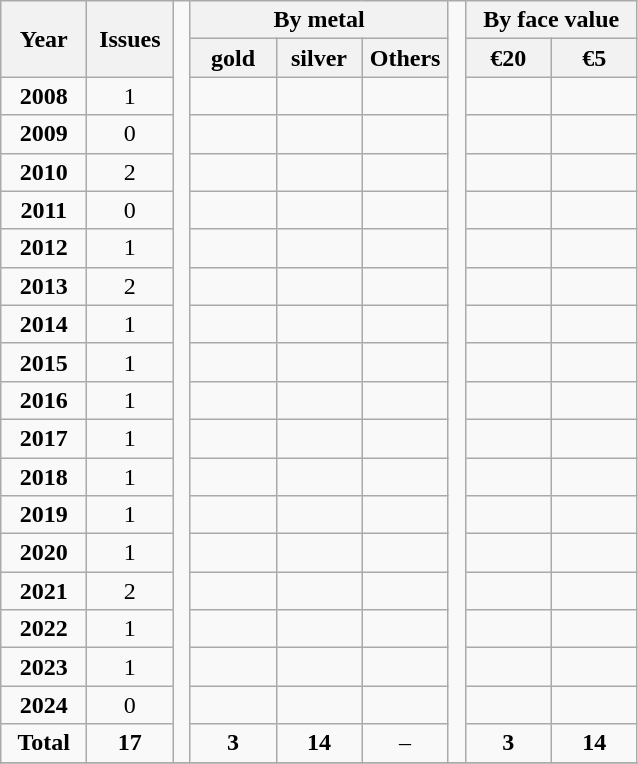<table class="wikitable" style="text-align: center;">
<tr>
<th rowspan=2 width=50px>Year</th>
<th rowspan=2 width=50px>Issues</th>
<td rowspan=20> </td>
<th colspan=3>By metal</th>
<td rowspan=20> </td>
<th colspan=2>By face value</th>
</tr>
<tr>
<th width=50px>gold</th>
<th width=50px>silver</th>
<th width=50px>Others</th>
<th width=50px>€20</th>
<th width=50px>€5</th>
</tr>
<tr>
<td style="text-align: center;"><strong>2008</strong></td>
<td>1</td>
<td></td>
<td></td>
<td></td>
<td></td>
<td></td>
</tr>
<tr>
<td style="text-align: center;"><strong>2009</strong></td>
<td>0</td>
<td></td>
<td></td>
<td></td>
<td></td>
<td></td>
</tr>
<tr>
<td style="text-align: center;"><strong>2010</strong></td>
<td>2</td>
<td></td>
<td></td>
<td></td>
<td></td>
<td></td>
</tr>
<tr>
<td style="text-align: center;"><strong>2011</strong></td>
<td>0</td>
<td></td>
<td></td>
<td></td>
<td></td>
<td></td>
</tr>
<tr>
<td style="text-align: center;"><strong>2012</strong></td>
<td>1</td>
<td></td>
<td></td>
<td></td>
<td></td>
<td></td>
</tr>
<tr>
<td style="text-align: center;"><strong>2013</strong></td>
<td>2</td>
<td></td>
<td></td>
<td></td>
<td></td>
<td></td>
</tr>
<tr>
<td style="text-align: center;"><strong>2014</strong></td>
<td>1</td>
<td></td>
<td></td>
<td></td>
<td></td>
<td></td>
</tr>
<tr>
<td style="text-align: center;"><strong>2015</strong></td>
<td>1</td>
<td></td>
<td></td>
<td></td>
<td></td>
<td></td>
</tr>
<tr>
<td style="text-align: center;"><strong>2016</strong></td>
<td>1</td>
<td></td>
<td></td>
<td></td>
<td></td>
<td></td>
</tr>
<tr>
<td style="text-align: center;"><strong>2017</strong></td>
<td>1</td>
<td></td>
<td></td>
<td></td>
<td></td>
<td></td>
</tr>
<tr>
<td style="text-align: center;"><strong>2018</strong></td>
<td>1</td>
<td></td>
<td></td>
<td></td>
<td></td>
<td></td>
</tr>
<tr>
<td style="text-align: center;"><strong>2019</strong></td>
<td>1</td>
<td></td>
<td></td>
<td></td>
<td></td>
<td></td>
</tr>
<tr>
<td style="text-align: center;"><strong>2020</strong></td>
<td>1</td>
<td></td>
<td></td>
<td></td>
<td></td>
<td></td>
</tr>
<tr>
<td style="text-align: center;"><strong>2021</strong></td>
<td>2</td>
<td></td>
<td></td>
<td></td>
<td></td>
<td></td>
</tr>
<tr>
<td style="text-align: center;"><strong>2022</strong></td>
<td>1</td>
<td></td>
<td></td>
<td></td>
<td></td>
<td></td>
</tr>
<tr>
<td style="text-align: center;"><strong>2023</strong></td>
<td>1</td>
<td></td>
<td></td>
<td></td>
<td></td>
<td></td>
</tr>
<tr>
<td style="text-align: center;"><strong>2024</strong></td>
<td>0</td>
<td></td>
<td></td>
<td></td>
<td></td>
<td></td>
</tr>
<tr>
<td style="text-align: center;"><strong>Total</strong></td>
<td><strong>17</strong></td>
<td><strong>3</strong></td>
<td><strong>14</strong></td>
<td>–</td>
<td><strong>3</strong></td>
<td><strong>14</strong></td>
</tr>
<tr>
<td colspan="9" style="text-align: left; padding: 0;"> </td>
</tr>
</table>
